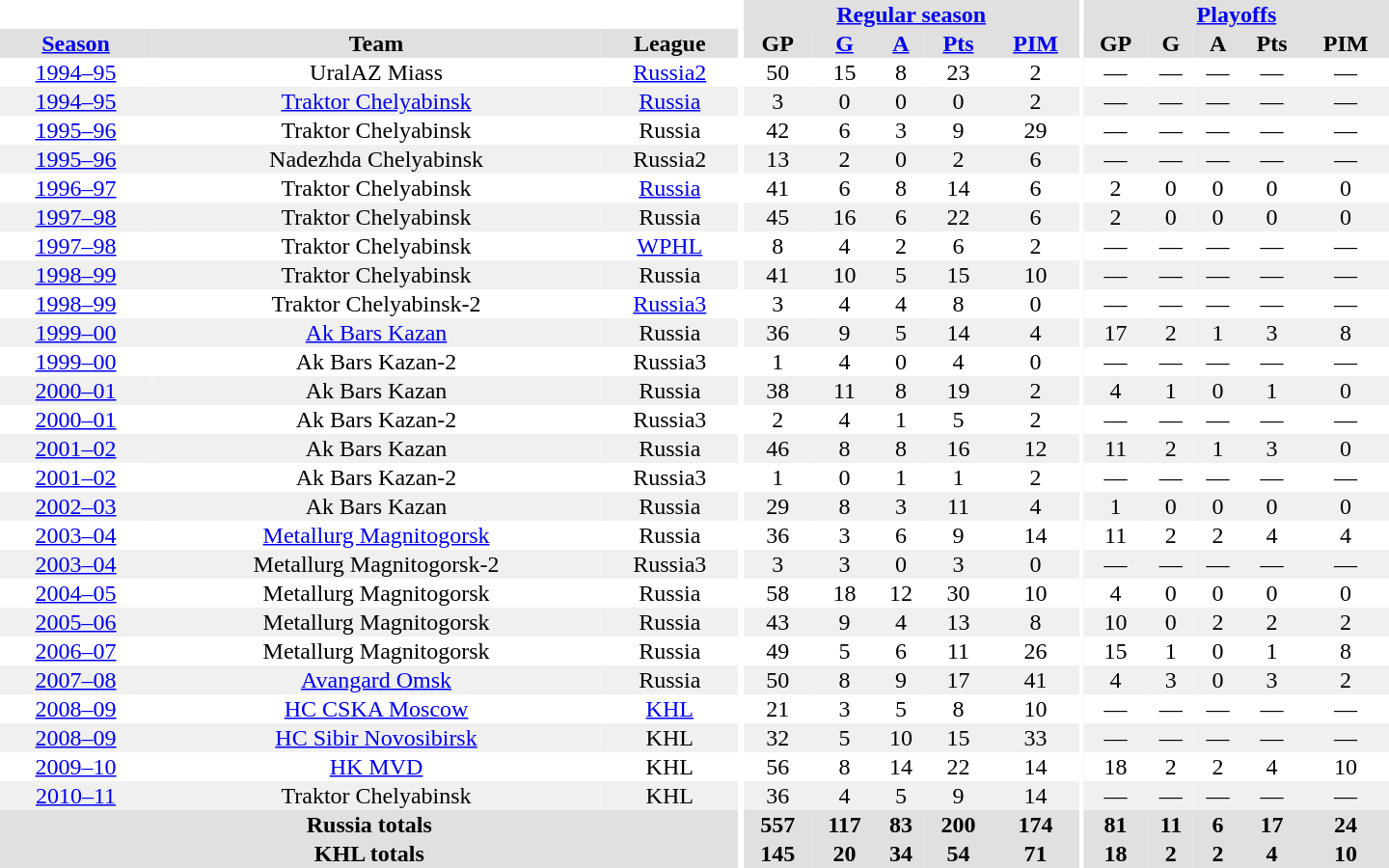<table border="0" cellpadding="1" cellspacing="0" style="text-align:center; width:60em">
<tr bgcolor="#e0e0e0">
<th colspan="3" bgcolor="#ffffff"></th>
<th rowspan="99" bgcolor="#ffffff"></th>
<th colspan="5"><a href='#'>Regular season</a></th>
<th rowspan="99" bgcolor="#ffffff"></th>
<th colspan="5"><a href='#'>Playoffs</a></th>
</tr>
<tr bgcolor="#e0e0e0">
<th><a href='#'>Season</a></th>
<th>Team</th>
<th>League</th>
<th>GP</th>
<th><a href='#'>G</a></th>
<th><a href='#'>A</a></th>
<th><a href='#'>Pts</a></th>
<th><a href='#'>PIM</a></th>
<th>GP</th>
<th>G</th>
<th>A</th>
<th>Pts</th>
<th>PIM</th>
</tr>
<tr>
<td><a href='#'>1994–95</a></td>
<td>UralAZ Miass</td>
<td><a href='#'>Russia2</a></td>
<td>50</td>
<td>15</td>
<td>8</td>
<td>23</td>
<td>2</td>
<td>—</td>
<td>—</td>
<td>—</td>
<td>—</td>
<td>—</td>
</tr>
<tr bgcolor="#f0f0f0">
<td><a href='#'>1994–95</a></td>
<td><a href='#'>Traktor Chelyabinsk</a></td>
<td><a href='#'>Russia</a></td>
<td>3</td>
<td>0</td>
<td>0</td>
<td>0</td>
<td>2</td>
<td>—</td>
<td>—</td>
<td>—</td>
<td>—</td>
<td>—</td>
</tr>
<tr>
<td><a href='#'>1995–96</a></td>
<td>Traktor Chelyabinsk</td>
<td>Russia</td>
<td>42</td>
<td>6</td>
<td>3</td>
<td>9</td>
<td>29</td>
<td>—</td>
<td>—</td>
<td>—</td>
<td>—</td>
<td>—</td>
</tr>
<tr bgcolor="#f0f0f0">
<td><a href='#'>1995–96</a></td>
<td>Nadezhda Chelyabinsk</td>
<td>Russia2</td>
<td>13</td>
<td>2</td>
<td>0</td>
<td>2</td>
<td>6</td>
<td>—</td>
<td>—</td>
<td>—</td>
<td>—</td>
<td>—</td>
</tr>
<tr>
<td><a href='#'>1996–97</a></td>
<td>Traktor Chelyabinsk</td>
<td><a href='#'>Russia</a></td>
<td>41</td>
<td>6</td>
<td>8</td>
<td>14</td>
<td>6</td>
<td>2</td>
<td>0</td>
<td>0</td>
<td>0</td>
<td>0</td>
</tr>
<tr bgcolor="#f0f0f0">
<td><a href='#'>1997–98</a></td>
<td>Traktor Chelyabinsk</td>
<td>Russia</td>
<td>45</td>
<td>16</td>
<td>6</td>
<td>22</td>
<td>6</td>
<td>2</td>
<td>0</td>
<td>0</td>
<td>0</td>
<td>0</td>
</tr>
<tr>
<td><a href='#'>1997–98</a></td>
<td>Traktor Chelyabinsk</td>
<td><a href='#'>WPHL</a></td>
<td>8</td>
<td>4</td>
<td>2</td>
<td>6</td>
<td>2</td>
<td>—</td>
<td>—</td>
<td>—</td>
<td>—</td>
<td>—</td>
</tr>
<tr bgcolor="#f0f0f0">
<td><a href='#'>1998–99</a></td>
<td>Traktor Chelyabinsk</td>
<td>Russia</td>
<td>41</td>
<td>10</td>
<td>5</td>
<td>15</td>
<td>10</td>
<td>—</td>
<td>—</td>
<td>—</td>
<td>—</td>
<td>—</td>
</tr>
<tr>
<td><a href='#'>1998–99</a></td>
<td>Traktor Chelyabinsk-2</td>
<td><a href='#'>Russia3</a></td>
<td>3</td>
<td>4</td>
<td>4</td>
<td>8</td>
<td>0</td>
<td>—</td>
<td>—</td>
<td>—</td>
<td>—</td>
<td>—</td>
</tr>
<tr bgcolor="#f0f0f0">
<td><a href='#'>1999–00</a></td>
<td><a href='#'>Ak Bars Kazan</a></td>
<td>Russia</td>
<td>36</td>
<td>9</td>
<td>5</td>
<td>14</td>
<td>4</td>
<td>17</td>
<td>2</td>
<td>1</td>
<td>3</td>
<td>8</td>
</tr>
<tr>
<td><a href='#'>1999–00</a></td>
<td>Ak Bars Kazan-2</td>
<td>Russia3</td>
<td>1</td>
<td>4</td>
<td>0</td>
<td>4</td>
<td>0</td>
<td>—</td>
<td>—</td>
<td>—</td>
<td>—</td>
<td>—</td>
</tr>
<tr bgcolor="#f0f0f0">
<td><a href='#'>2000–01</a></td>
<td>Ak Bars Kazan</td>
<td>Russia</td>
<td>38</td>
<td>11</td>
<td>8</td>
<td>19</td>
<td>2</td>
<td>4</td>
<td>1</td>
<td>0</td>
<td>1</td>
<td>0</td>
</tr>
<tr>
<td><a href='#'>2000–01</a></td>
<td>Ak Bars Kazan-2</td>
<td>Russia3</td>
<td>2</td>
<td>4</td>
<td>1</td>
<td>5</td>
<td>2</td>
<td>—</td>
<td>—</td>
<td>—</td>
<td>—</td>
<td>—</td>
</tr>
<tr bgcolor="#f0f0f0">
<td><a href='#'>2001–02</a></td>
<td>Ak Bars Kazan</td>
<td>Russia</td>
<td>46</td>
<td>8</td>
<td>8</td>
<td>16</td>
<td>12</td>
<td>11</td>
<td>2</td>
<td>1</td>
<td>3</td>
<td>0</td>
</tr>
<tr>
<td><a href='#'>2001–02</a></td>
<td>Ak Bars Kazan-2</td>
<td>Russia3</td>
<td>1</td>
<td>0</td>
<td>1</td>
<td>1</td>
<td>2</td>
<td>—</td>
<td>—</td>
<td>—</td>
<td>—</td>
<td>—</td>
</tr>
<tr bgcolor="#f0f0f0">
<td><a href='#'>2002–03</a></td>
<td>Ak Bars Kazan</td>
<td>Russia</td>
<td>29</td>
<td>8</td>
<td>3</td>
<td>11</td>
<td>4</td>
<td>1</td>
<td>0</td>
<td>0</td>
<td>0</td>
<td>0</td>
</tr>
<tr>
<td><a href='#'>2003–04</a></td>
<td><a href='#'>Metallurg Magnitogorsk</a></td>
<td>Russia</td>
<td>36</td>
<td>3</td>
<td>6</td>
<td>9</td>
<td>14</td>
<td>11</td>
<td>2</td>
<td>2</td>
<td>4</td>
<td>4</td>
</tr>
<tr bgcolor="#f0f0f0">
<td><a href='#'>2003–04</a></td>
<td>Metallurg Magnitogorsk-2</td>
<td>Russia3</td>
<td>3</td>
<td>3</td>
<td>0</td>
<td>3</td>
<td>0</td>
<td>—</td>
<td>—</td>
<td>—</td>
<td>—</td>
<td>—</td>
</tr>
<tr>
<td><a href='#'>2004–05</a></td>
<td>Metallurg Magnitogorsk</td>
<td>Russia</td>
<td>58</td>
<td>18</td>
<td>12</td>
<td>30</td>
<td>10</td>
<td>4</td>
<td>0</td>
<td>0</td>
<td>0</td>
<td>0</td>
</tr>
<tr bgcolor="#f0f0f0">
<td><a href='#'>2005–06</a></td>
<td>Metallurg Magnitogorsk</td>
<td>Russia</td>
<td>43</td>
<td>9</td>
<td>4</td>
<td>13</td>
<td>8</td>
<td>10</td>
<td>0</td>
<td>2</td>
<td>2</td>
<td>2</td>
</tr>
<tr>
<td><a href='#'>2006–07</a></td>
<td>Metallurg Magnitogorsk</td>
<td>Russia</td>
<td>49</td>
<td>5</td>
<td>6</td>
<td>11</td>
<td>26</td>
<td>15</td>
<td>1</td>
<td>0</td>
<td>1</td>
<td>8</td>
</tr>
<tr bgcolor="#f0f0f0">
<td><a href='#'>2007–08</a></td>
<td><a href='#'>Avangard Omsk</a></td>
<td>Russia</td>
<td>50</td>
<td>8</td>
<td>9</td>
<td>17</td>
<td>41</td>
<td>4</td>
<td>3</td>
<td>0</td>
<td>3</td>
<td>2</td>
</tr>
<tr>
<td><a href='#'>2008–09</a></td>
<td><a href='#'>HC CSKA Moscow</a></td>
<td><a href='#'>KHL</a></td>
<td>21</td>
<td>3</td>
<td>5</td>
<td>8</td>
<td>10</td>
<td>—</td>
<td>—</td>
<td>—</td>
<td>—</td>
<td>—</td>
</tr>
<tr bgcolor="#f0f0f0">
<td><a href='#'>2008–09</a></td>
<td><a href='#'>HC Sibir Novosibirsk</a></td>
<td>KHL</td>
<td>32</td>
<td>5</td>
<td>10</td>
<td>15</td>
<td>33</td>
<td>—</td>
<td>—</td>
<td>—</td>
<td>—</td>
<td>—</td>
</tr>
<tr>
<td><a href='#'>2009–10</a></td>
<td><a href='#'>HK MVD</a></td>
<td>KHL</td>
<td>56</td>
<td>8</td>
<td>14</td>
<td>22</td>
<td>14</td>
<td>18</td>
<td>2</td>
<td>2</td>
<td>4</td>
<td>10</td>
</tr>
<tr bgcolor="#f0f0f0">
<td><a href='#'>2010–11</a></td>
<td>Traktor Chelyabinsk</td>
<td>KHL</td>
<td>36</td>
<td>4</td>
<td>5</td>
<td>9</td>
<td>14</td>
<td>—</td>
<td>—</td>
<td>—</td>
<td>—</td>
<td>—</td>
</tr>
<tr>
</tr>
<tr ALIGN="center" bgcolor="#e0e0e0">
<th colspan="3">Russia totals</th>
<th ALIGN="center">557</th>
<th ALIGN="center">117</th>
<th ALIGN="center">83</th>
<th ALIGN="center">200</th>
<th ALIGN="center">174</th>
<th ALIGN="center">81</th>
<th ALIGN="center">11</th>
<th ALIGN="center">6</th>
<th ALIGN="center">17</th>
<th ALIGN="center">24</th>
</tr>
<tr>
</tr>
<tr ALIGN="center" bgcolor="#e0e0e0">
<th colspan="3">KHL totals</th>
<th ALIGN="center">145</th>
<th ALIGN="center">20</th>
<th ALIGN="center">34</th>
<th ALIGN="center">54</th>
<th ALIGN="center">71</th>
<th ALIGN="center">18</th>
<th ALIGN="center">2</th>
<th ALIGN="center">2</th>
<th ALIGN="center">4</th>
<th ALIGN="center">10</th>
</tr>
</table>
